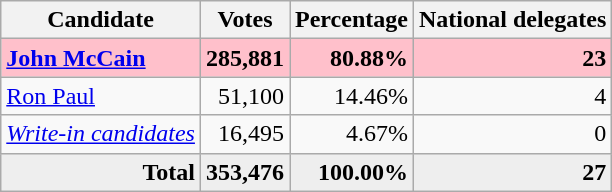<table class="wikitable" style="text-align:right;">
<tr>
<th>Candidate</th>
<th>Votes</th>
<th>Percentage</th>
<th>National delegates</th>
</tr>
<tr style="background:pink;">
<td style="text-align:left;"><strong><a href='#'>John McCain</a></strong></td>
<td><strong>285,881</strong></td>
<td><strong>80.88%</strong></td>
<td><strong>23</strong></td>
</tr>
<tr>
<td style="text-align:left;"><a href='#'>Ron Paul</a></td>
<td>51,100</td>
<td>14.46%</td>
<td>4</td>
</tr>
<tr>
<td style="text-align:left;"><em><a href='#'>Write-in candidates</a></em></td>
<td>16,495</td>
<td>4.67%</td>
<td>0</td>
</tr>
<tr style="background:#eee;">
<td><strong>Total</strong></td>
<td><strong>353,476</strong></td>
<td><strong>100.00%</strong></td>
<td><strong>27</strong></td>
</tr>
</table>
